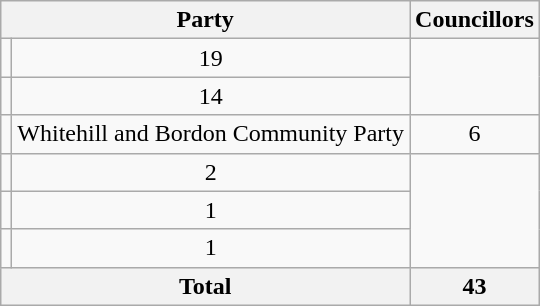<table class="wikitable">
<tr>
<th colspan=2>Party</th>
<th>Councillors</th>
</tr>
<tr>
<td></td>
<td align=center>19</td>
</tr>
<tr>
<td></td>
<td align=center>14</td>
</tr>
<tr>
<td></td>
<td>Whitehill and Bordon Community Party</td>
<td align=center>6</td>
</tr>
<tr>
<td></td>
<td align=center>2</td>
</tr>
<tr>
<td></td>
<td align=center>1</td>
</tr>
<tr>
<td></td>
<td align=center>1</td>
</tr>
<tr>
<th colspan=2>Total</th>
<th align=center>43</th>
</tr>
</table>
